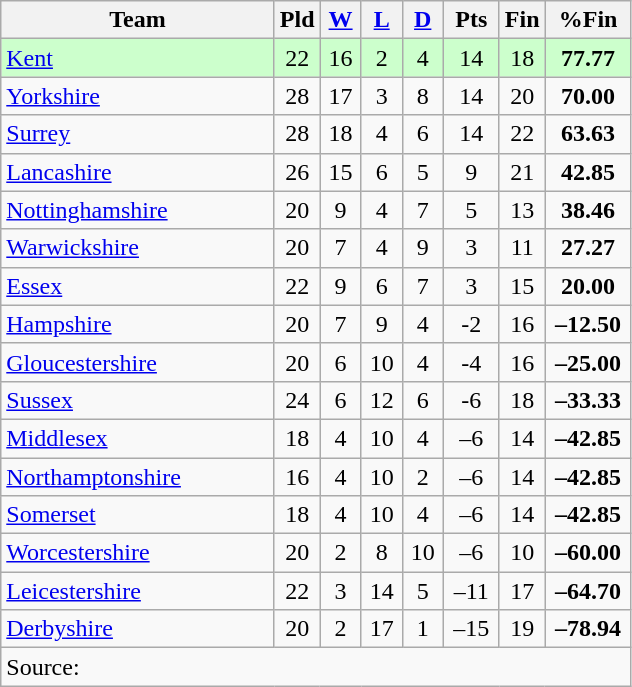<table class="wikitable" style="text-align:center;">
<tr>
<th width=175>Team</th>
<th width=20 abbr="Played">Pld</th>
<th width=20 abbr="Won"><a href='#'>W</a></th>
<th width=20 abbr="Lost"><a href='#'>L</a></th>
<th width=20 abbr="Drawn"><a href='#'>D</a></th>
<th width=30 abbr="Points">Pts</th>
<th width=20 abbr="Finished matches">Fin</th>
<th width=50 abbr="Percentage of finished matches">%Fin</th>
</tr>
<tr style="background:#ccffcc;">
<td style="text-align:left;"><a href='#'>Kent</a></td>
<td>22</td>
<td>16</td>
<td>2</td>
<td>4</td>
<td>14</td>
<td>18</td>
<td><strong>77.77</strong></td>
</tr>
<tr>
<td style="text-align:left;"><a href='#'>Yorkshire</a></td>
<td>28</td>
<td>17</td>
<td>3</td>
<td>8</td>
<td>14</td>
<td>20</td>
<td><strong>70.00</strong></td>
</tr>
<tr>
<td style="text-align:left;"><a href='#'>Surrey</a></td>
<td>28</td>
<td>18</td>
<td>4</td>
<td>6</td>
<td>14</td>
<td>22</td>
<td><strong>63.63</strong></td>
</tr>
<tr>
<td style="text-align:left;"><a href='#'>Lancashire</a></td>
<td>26</td>
<td>15</td>
<td>6</td>
<td>5</td>
<td>9</td>
<td>21</td>
<td><strong>42.85</strong></td>
</tr>
<tr>
<td style="text-align:left;"><a href='#'>Nottinghamshire</a></td>
<td>20</td>
<td>9</td>
<td>4</td>
<td>7</td>
<td>5</td>
<td>13</td>
<td><strong>38.46</strong></td>
</tr>
<tr>
<td style="text-align:left;"><a href='#'>Warwickshire</a></td>
<td>20</td>
<td>7</td>
<td>4</td>
<td>9</td>
<td>3</td>
<td>11</td>
<td><strong>27.27</strong></td>
</tr>
<tr>
<td style="text-align:left;"><a href='#'>Essex</a></td>
<td>22</td>
<td>9</td>
<td>6</td>
<td>7</td>
<td>3</td>
<td>15</td>
<td><strong>20.00</strong></td>
</tr>
<tr>
<td style="text-align:left;"><a href='#'>Hampshire</a></td>
<td>20</td>
<td>7</td>
<td>9</td>
<td>4</td>
<td>-2</td>
<td>16</td>
<td><strong>–12.50</strong></td>
</tr>
<tr>
<td style="text-align:left;"><a href='#'>Gloucestershire</a></td>
<td>20</td>
<td>6</td>
<td>10</td>
<td>4</td>
<td>-4</td>
<td>16</td>
<td><strong>–25.00</strong></td>
</tr>
<tr>
<td style="text-align:left;"><a href='#'>Sussex</a></td>
<td>24</td>
<td>6</td>
<td>12</td>
<td>6</td>
<td>-6</td>
<td>18</td>
<td><strong>–33.33</strong></td>
</tr>
<tr>
<td style="text-align:left;"><a href='#'>Middlesex</a></td>
<td>18</td>
<td>4</td>
<td>10</td>
<td>4</td>
<td>–6</td>
<td>14</td>
<td><strong>–42.85</strong></td>
</tr>
<tr>
<td style="text-align:left;"><a href='#'>Northamptonshire</a></td>
<td>16</td>
<td>4</td>
<td>10</td>
<td>2</td>
<td>–6</td>
<td>14</td>
<td><strong>–42.85</strong></td>
</tr>
<tr>
<td style="text-align:left;"><a href='#'>Somerset</a></td>
<td>18</td>
<td>4</td>
<td>10</td>
<td>4</td>
<td>–6</td>
<td>14</td>
<td><strong>–42.85</strong></td>
</tr>
<tr>
<td style="text-align:left;"><a href='#'>Worcestershire</a></td>
<td>20</td>
<td>2</td>
<td>8</td>
<td>10</td>
<td>–6</td>
<td>10</td>
<td><strong>–60.00</strong></td>
</tr>
<tr>
<td style="text-align:left;"><a href='#'>Leicestershire</a></td>
<td>22</td>
<td>3</td>
<td>14</td>
<td>5</td>
<td>–11</td>
<td>17</td>
<td><strong>–64.70</strong></td>
</tr>
<tr>
<td style="text-align:left;"><a href='#'>Derbyshire</a></td>
<td>20</td>
<td>2</td>
<td>17</td>
<td>1</td>
<td>–15</td>
<td>19</td>
<td><strong>–78.94</strong></td>
</tr>
<tr>
<td colspan=10 align="left">Source:</td>
</tr>
</table>
